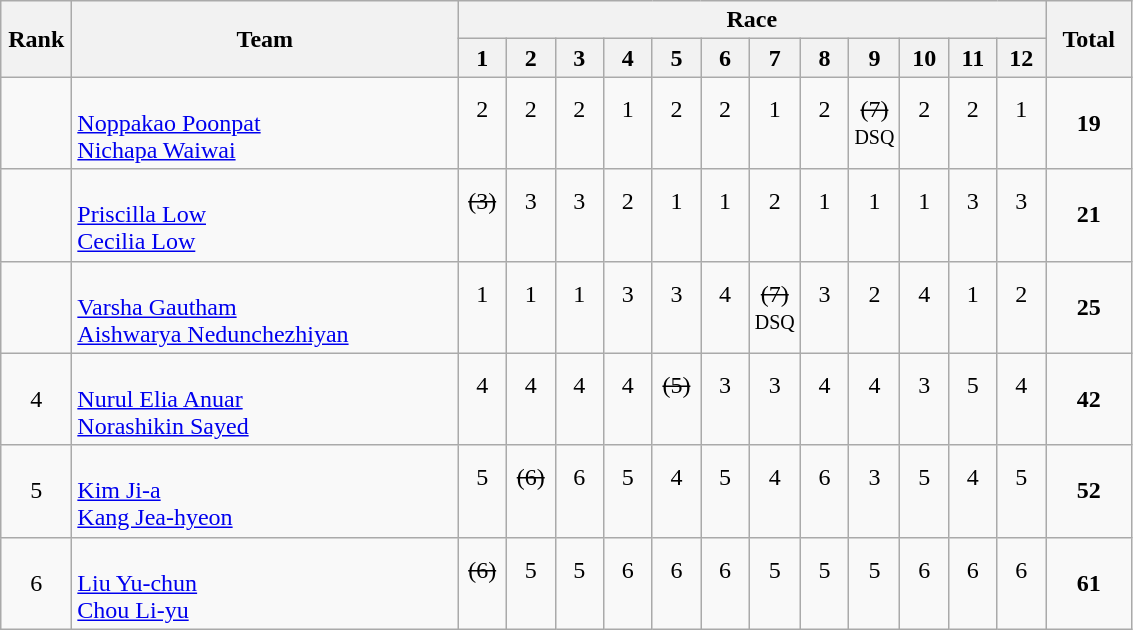<table | class="wikitable" style="text-align:center">
<tr>
<th rowspan="2" width=40>Rank</th>
<th rowspan="2" width=250>Team</th>
<th colspan="12">Race</th>
<th rowspan="2" width=50>Total</th>
</tr>
<tr>
<th width=25>1</th>
<th width=25>2</th>
<th width=25>3</th>
<th width=25>4</th>
<th width=25>5</th>
<th width=25>6</th>
<th width=25>7</th>
<th width=25>8</th>
<th width=25>9</th>
<th width=25>10</th>
<th width=25>11</th>
<th width=25>12</th>
</tr>
<tr>
<td></td>
<td align=left><br><a href='#'>Noppakao Poonpat</a><br><a href='#'>Nichapa Waiwai</a></td>
<td>2<br> </td>
<td>2<br> </td>
<td>2<br> </td>
<td>1<br> </td>
<td>2<br> </td>
<td>2<br> </td>
<td>1<br> </td>
<td>2<br> </td>
<td><s>(7)</s><br><small>DSQ</small></td>
<td>2<br> </td>
<td>2<br> </td>
<td>1<br> </td>
<td><strong>19</strong></td>
</tr>
<tr>
<td></td>
<td align=left><br><a href='#'>Priscilla Low</a><br><a href='#'>Cecilia Low</a></td>
<td><s>(3)</s><br> </td>
<td>3<br> </td>
<td>3<br> </td>
<td>2<br> </td>
<td>1<br> </td>
<td>1<br> </td>
<td>2<br> </td>
<td>1<br> </td>
<td>1<br> </td>
<td>1<br> </td>
<td>3<br> </td>
<td>3<br> </td>
<td><strong>21</strong></td>
</tr>
<tr>
<td></td>
<td align=left><br><a href='#'>Varsha Gautham</a><br><a href='#'>Aishwarya Nedunchezhiyan</a></td>
<td>1<br> </td>
<td>1<br> </td>
<td>1<br> </td>
<td>3<br> </td>
<td>3<br> </td>
<td>4<br> </td>
<td><s>(7)</s><br><small>DSQ</small></td>
<td>3<br> </td>
<td>2<br> </td>
<td>4<br> </td>
<td>1<br> </td>
<td>2<br> </td>
<td><strong>25</strong></td>
</tr>
<tr>
<td>4</td>
<td align=left><br><a href='#'>Nurul Elia Anuar</a><br><a href='#'>Norashikin Sayed</a></td>
<td>4<br> </td>
<td>4<br> </td>
<td>4<br> </td>
<td>4<br> </td>
<td><s>(5)</s><br> </td>
<td>3<br> </td>
<td>3<br> </td>
<td>4<br> </td>
<td>4<br> </td>
<td>3<br> </td>
<td>5<br> </td>
<td>4<br> </td>
<td><strong>42</strong></td>
</tr>
<tr>
<td>5</td>
<td align=left><br><a href='#'>Kim Ji-a</a><br><a href='#'>Kang Jea-hyeon</a></td>
<td>5<br> </td>
<td><s>(6)</s><br> </td>
<td>6<br> </td>
<td>5<br> </td>
<td>4<br> </td>
<td>5<br> </td>
<td>4<br> </td>
<td>6<br> </td>
<td>3<br> </td>
<td>5<br> </td>
<td>4<br> </td>
<td>5<br> </td>
<td><strong>52</strong></td>
</tr>
<tr>
<td>6</td>
<td align=left><br><a href='#'>Liu Yu-chun</a><br><a href='#'>Chou Li-yu</a></td>
<td><s>(6)</s><br> </td>
<td>5<br> </td>
<td>5<br> </td>
<td>6<br> </td>
<td>6<br> </td>
<td>6<br> </td>
<td>5<br> </td>
<td>5<br> </td>
<td>5<br> </td>
<td>6<br> </td>
<td>6<br> </td>
<td>6<br> </td>
<td><strong>61</strong></td>
</tr>
</table>
